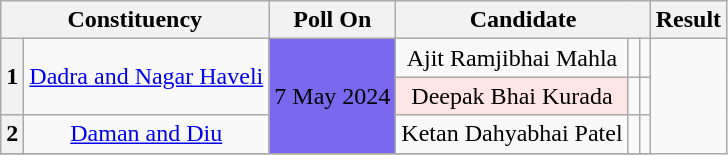<table class="wikitable " style="text-align:center;">
<tr>
<th colspan="2">Constituency</th>
<th>Poll On</th>
<th colspan="3">Candidate</th>
<th>Result</th>
</tr>
<tr>
<th rowspan="2">1</th>
<td rowspan="2"><a href='#'>Dadra and Nagar Haveli</a></td>
<td rowspan="3" bgcolor=#7B68EE>7 May 2024</td>
<td>Ajit Ramjibhai Mahla</td>
<td></td>
<td></td>
</tr>
<tr>
<td style="background:#ffe5e5">Deepak Bhai Kurada</td>
<td></td>
<td></td>
</tr>
<tr>
<th>2</th>
<td><a href='#'>Daman and Diu</a></td>
<td>Ketan Dahyabhai Patel</td>
<td></td>
<td></td>
</tr>
<tr>
</tr>
</table>
